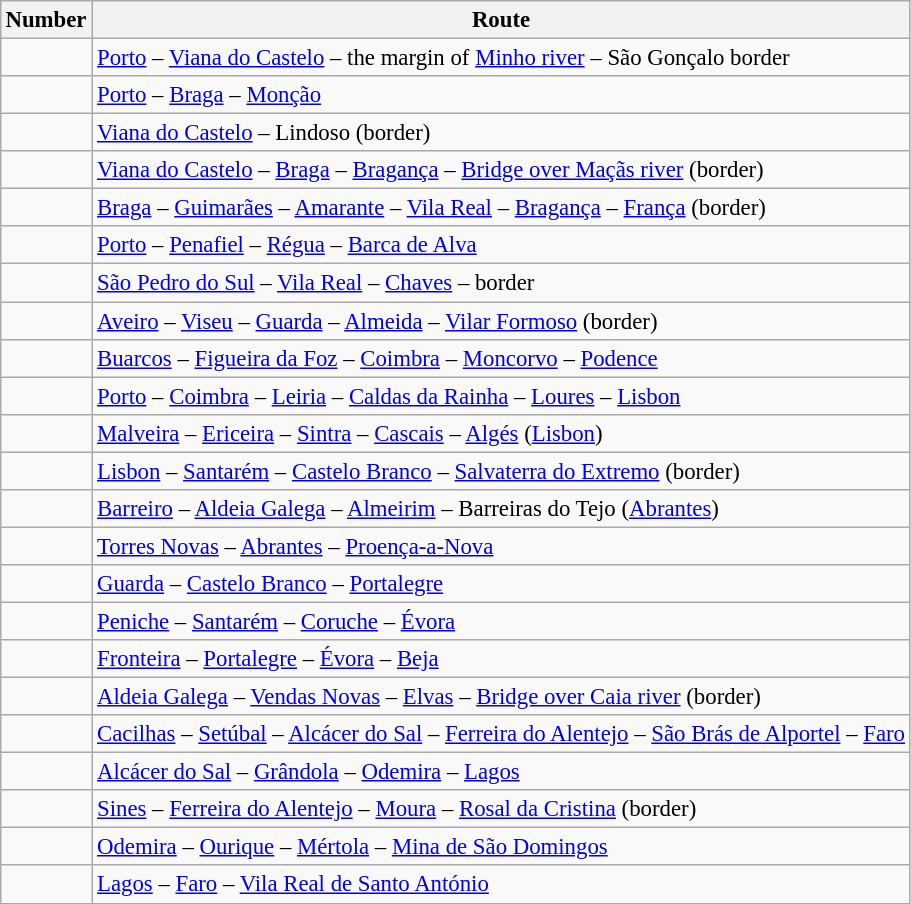<table class="wikitable" style="margin:0.5em; padding:0.5em; font-size:95%;">
<tr>
<th>Number</th>
<th>Route</th>
</tr>
<tr>
<td></td>
<td><a href='#'>Porto</a> – <a href='#'>Viana do Castelo</a> – the margin of <a href='#'>Minho river</a> – São Gonçalo border</td>
</tr>
<tr>
<td></td>
<td><a href='#'>Porto</a> – <a href='#'>Braga</a> – <a href='#'>Monção</a></td>
</tr>
<tr>
<td></td>
<td><a href='#'>Viana do Castelo</a> – Lindoso (border)</td>
</tr>
<tr>
<td></td>
<td><a href='#'>Viana do Castelo</a> – <a href='#'>Braga</a> – <a href='#'>Bragança</a> – <a href='#'>Bridge over Maçãs river</a> (border)</td>
</tr>
<tr>
<td></td>
<td><a href='#'>Braga</a> – <a href='#'>Guimarães</a> – <a href='#'>Amarante</a> – <a href='#'>Vila Real</a> – <a href='#'>Bragança</a> – <a href='#'>França</a> (border)</td>
</tr>
<tr>
<td></td>
<td><a href='#'>Porto</a> – <a href='#'>Penafiel</a> – <a href='#'>Régua</a> – <a href='#'>Barca de Alva</a></td>
</tr>
<tr>
<td></td>
<td><a href='#'>São Pedro do Sul</a> – <a href='#'>Vila Real</a> – <a href='#'>Chaves</a> – border</td>
</tr>
<tr>
<td></td>
<td><a href='#'>Aveiro</a> – <a href='#'>Viseu</a> – <a href='#'>Guarda</a> – <a href='#'>Almeida</a> – <a href='#'>Vilar Formoso</a> (border)</td>
</tr>
<tr>
<td></td>
<td><a href='#'>Buarcos</a> – <a href='#'>Figueira da Foz</a> – <a href='#'>Coimbra</a> – <a href='#'>Moncorvo</a> – <a href='#'>Podence</a></td>
</tr>
<tr>
<td></td>
<td><a href='#'>Porto</a> – <a href='#'>Coimbra</a> – <a href='#'>Leiria</a> – <a href='#'>Caldas da Rainha</a> – <a href='#'>Loures</a> – <a href='#'>Lisbon</a></td>
</tr>
<tr>
<td></td>
<td><a href='#'>Malveira</a> – <a href='#'>Ericeira</a> – <a href='#'>Sintra</a> – <a href='#'>Cascais</a> – <a href='#'>Algés</a> (<a href='#'>Lisbon</a>)</td>
</tr>
<tr>
<td></td>
<td><a href='#'>Lisbon</a> – <a href='#'>Santarém</a> – <a href='#'>Castelo Branco</a> – <a href='#'>Salvaterra do Extremo</a> (border)</td>
</tr>
<tr>
<td></td>
<td><a href='#'>Barreiro</a> – <a href='#'>Aldeia Galega</a> – <a href='#'>Almeirim</a> – Barreiras do Tejo (<a href='#'>Abrantes</a>)</td>
</tr>
<tr>
<td></td>
<td><a href='#'>Torres Novas</a> – <a href='#'>Abrantes</a> – <a href='#'>Proença-a-Nova</a></td>
</tr>
<tr>
<td></td>
<td><a href='#'>Guarda</a> – <a href='#'>Castelo Branco</a> – <a href='#'>Portalegre</a></td>
</tr>
<tr>
<td></td>
<td><a href='#'>Peniche</a> – <a href='#'>Santarém</a> – <a href='#'>Coruche</a> – <a href='#'>Évora</a></td>
</tr>
<tr>
<td></td>
<td><a href='#'>Fronteira</a> – <a href='#'>Portalegre</a> – <a href='#'>Évora</a> – <a href='#'>Beja</a></td>
</tr>
<tr>
<td></td>
<td><a href='#'>Aldeia Galega</a> – <a href='#'>Vendas Novas</a> – <a href='#'>Elvas</a> – <a href='#'>Bridge over Caia river</a> (border)</td>
</tr>
<tr>
<td></td>
<td><a href='#'>Cacilhas</a> – <a href='#'>Setúbal</a> – <a href='#'>Alcácer do Sal</a> – <a href='#'>Ferreira do Alentejo</a> – <a href='#'>São Brás de Alportel</a> – <a href='#'>Faro</a></td>
</tr>
<tr>
<td></td>
<td><a href='#'>Alcácer do Sal</a> – <a href='#'>Grândola</a> – <a href='#'>Odemira</a> – <a href='#'>Lagos</a></td>
</tr>
<tr>
<td></td>
<td><a href='#'>Sines</a> – <a href='#'>Ferreira do Alentejo</a> – <a href='#'>Moura</a> – <a href='#'>Rosal da Cristina</a> (border)</td>
</tr>
<tr>
<td></td>
<td><a href='#'>Odemira</a> – <a href='#'>Ourique</a> – <a href='#'>Mértola</a> – <a href='#'>Mina de São Domingos</a></td>
</tr>
<tr>
<td></td>
<td><a href='#'>Lagos</a> – <a href='#'>Faro</a> – <a href='#'>Vila Real de Santo António</a></td>
</tr>
</table>
